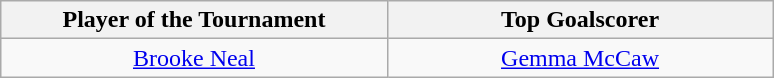<table class=wikitable style="margin:auto; text-align:center">
<tr>
<th style="width: 250px;">Player of the Tournament</th>
<th style="width: 250px;">Top Goalscorer</th>
</tr>
<tr>
<td> <a href='#'>Brooke Neal</a></td>
<td> <a href='#'>Gemma McCaw</a></td>
</tr>
</table>
